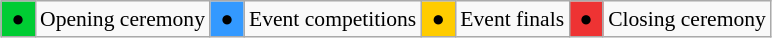<table class="wikitable" style="margin:0.5em auto; font-size:90%;position:relative;">
<tr>
<td bgcolor=#00cc33 align=center> ● </td>
<td>Opening ceremony</td>
<td bgcolor=#3399ff align=center> ● </td>
<td>Event competitions</td>
<td bgcolor=#ffcc00 align=center> ● </td>
<td>Event finals</td>
<td bgcolor=#ee3333> ● </td>
<td>Closing ceremony</td>
</tr>
</table>
